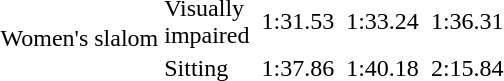<table>
<tr>
<td rowspan="3">Women's slalom<br></td>
<td>Visually<br>impaired</td>
<td></td>
<td>1:31.53</td>
<td></td>
<td>1:33.24</td>
<td></td>
<td>1:36.31</td>
</tr>
<tr>
<td>Sitting</td>
<td></td>
<td>1:37.86</td>
<td></td>
<td>1:40.18</td>
<td></td>
<td>2:15.84</td>
</tr>
</table>
